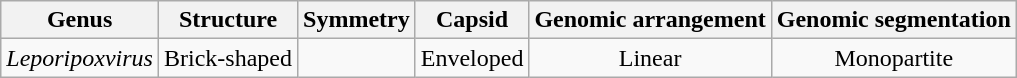<table class="wikitable sortable" style="text-align:center">
<tr>
<th>Genus</th>
<th>Structure</th>
<th>Symmetry</th>
<th>Capsid</th>
<th>Genomic arrangement</th>
<th>Genomic segmentation</th>
</tr>
<tr>
<td><em>Leporipoxvirus</em></td>
<td>Brick-shaped</td>
<td></td>
<td>Enveloped</td>
<td>Linear</td>
<td>Monopartite</td>
</tr>
</table>
